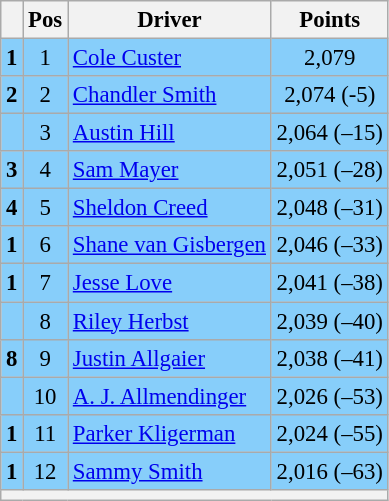<table class="wikitable" style="font-size: 95%;">
<tr>
<th></th>
<th>Pos</th>
<th>Driver</th>
<th>Points</th>
</tr>
<tr style="background:#87CEFA;">
<td align="left"> <strong>1</strong></td>
<td style="text-align:center;">1</td>
<td><a href='#'>Cole Custer</a></td>
<td style="text-align:center;">2,079</td>
</tr>
<tr style="background:#87CEFA;">
<td align="left"> <strong>2</strong></td>
<td style="text-align:center;">2</td>
<td><a href='#'>Chandler Smith</a></td>
<td style="text-align:center;">2,074 (-5)</td>
</tr>
<tr style="background:#87CEFA;">
<td align="left"></td>
<td style="text-align:center;">3</td>
<td><a href='#'>Austin Hill</a></td>
<td style="text-align:center;">2,064 (–15)</td>
</tr>
<tr style="background:#87CEFA;">
<td align="left"> <strong>3</strong></td>
<td style="text-align:center;">4</td>
<td><a href='#'>Sam Mayer</a></td>
<td style="text-align:center;">2,051 (–28)</td>
</tr>
<tr style="background:#87CEFA;">
<td align="left"> <strong>4</strong></td>
<td style="text-align:center;">5</td>
<td><a href='#'>Sheldon Creed</a></td>
<td style="text-align:center;">2,048 (–31)</td>
</tr>
<tr style="background:#87CEFA;">
<td align="left"> <strong>1</strong></td>
<td style="text-align:center;">6</td>
<td><a href='#'>Shane van Gisbergen</a></td>
<td style="text-align:center;">2,046 (–33)</td>
</tr>
<tr style="background:#87CEFA;">
<td align="left"> <strong>1</strong></td>
<td style="text-align:center;">7</td>
<td><a href='#'>Jesse Love</a></td>
<td style="text-align:center;">2,041 (–38)</td>
</tr>
<tr style="background:#87CEFA;">
<td align="left"></td>
<td style="text-align:center;">8</td>
<td><a href='#'>Riley Herbst</a></td>
<td style="text-align:center;">2,039 (–40)</td>
</tr>
<tr style="background:#87CEFA;">
<td align="left"> <strong>8</strong></td>
<td style="text-align:center;">9</td>
<td><a href='#'>Justin Allgaier</a></td>
<td style="text-align:center;">2,038 (–41)</td>
</tr>
<tr style="background:#87CEFA;">
<td align="left"></td>
<td style="text-align:center;">10</td>
<td><a href='#'>A. J. Allmendinger</a></td>
<td style="text-align:center;">2,026 (–53)</td>
</tr>
<tr style="background:#87CEFA;">
<td align="left"> <strong>1</strong></td>
<td style="text-align:center;">11</td>
<td><a href='#'>Parker Kligerman</a></td>
<td style="text-align:center;">2,024 (–55)</td>
</tr>
<tr style="background:#87CEFA;">
<td align="left"> <strong>1</strong></td>
<td style="text-align:center;">12</td>
<td><a href='#'>Sammy Smith</a></td>
<td style="text-align:center;">2,016 (–63)</td>
</tr>
<tr class="sortbottom">
<th colspan="9"></th>
</tr>
</table>
